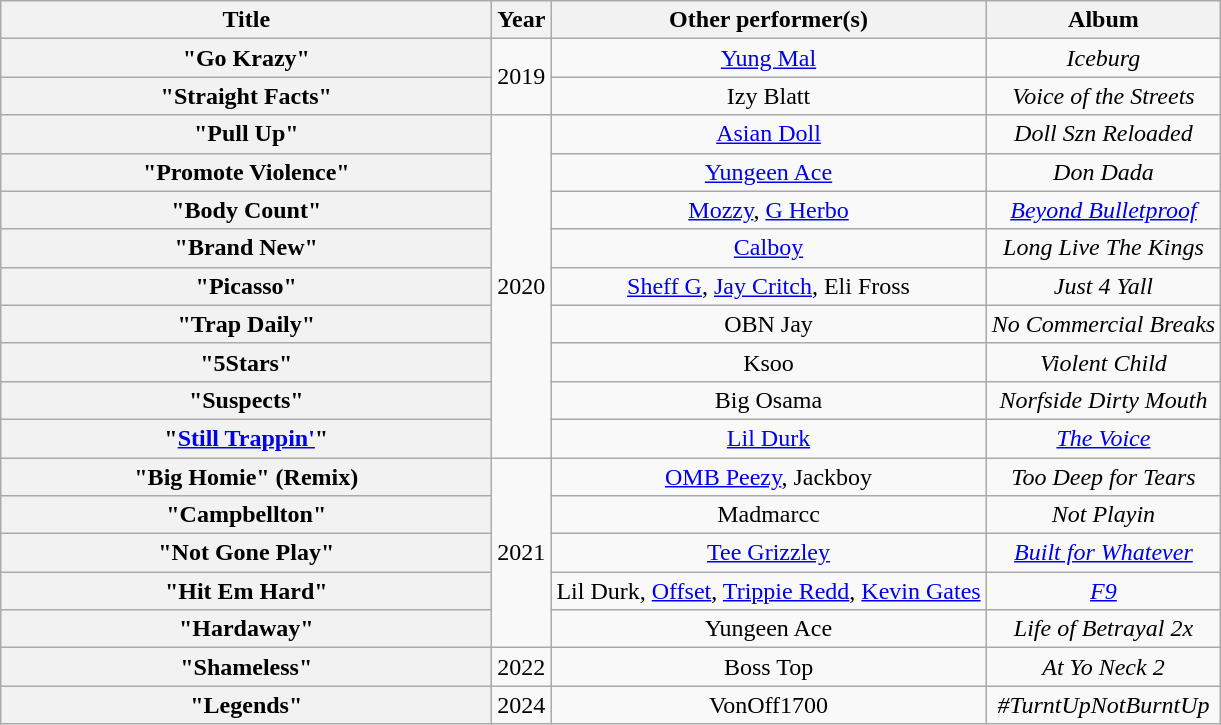<table class="wikitable plainrowheaders" style="text-align:center;">
<tr>
<th scope="col" style="width:20em;">Title</th>
<th scope="col">Year</th>
<th scope="col">Other performer(s)</th>
<th scope="col">Album</th>
</tr>
<tr>
<th scope="row">"Go Krazy"</th>
<td rowspan="2">2019</td>
<td><a href='#'>Yung Mal</a></td>
<td><em>Iceburg</em></td>
</tr>
<tr>
<th scope="row">"Straight Facts"</th>
<td>Izy Blatt</td>
<td><em>Voice of the Streets</em></td>
</tr>
<tr>
<th scope="row">"Pull Up"</th>
<td rowspan="9">2020</td>
<td><a href='#'>Asian Doll</a></td>
<td><em>Doll Szn Reloaded</em></td>
</tr>
<tr>
<th scope="row">"Promote Violence"</th>
<td><a href='#'>Yungeen Ace</a></td>
<td><em>Don Dada</em></td>
</tr>
<tr>
<th scope="row">"Body Count"</th>
<td><a href='#'>Mozzy</a>, <a href='#'>G Herbo</a></td>
<td><em><a href='#'>Beyond Bulletproof</a></em></td>
</tr>
<tr>
<th scope="row">"Brand New"</th>
<td><a href='#'>Calboy</a></td>
<td><em>Long Live The Kings</em></td>
</tr>
<tr>
<th scope="row">"Picasso"</th>
<td><a href='#'>Sheff G</a>, <a href='#'>Jay Critch</a>, Eli Fross</td>
<td><em>Just 4 Yall</em></td>
</tr>
<tr>
<th scope="row">"Trap Daily"</th>
<td>OBN Jay</td>
<td><em>No Commercial Breaks</em></td>
</tr>
<tr>
<th scope="row">"5Stars"</th>
<td>Ksoo</td>
<td><em>Violent Child</em></td>
</tr>
<tr>
<th scope="row">"Suspects"</th>
<td>Big Osama</td>
<td><em>Norfside Dirty Mouth</em></td>
</tr>
<tr>
<th scope="row">"<a href='#'>Still Trappin'</a>"</th>
<td><a href='#'>Lil Durk</a></td>
<td><em><a href='#'>The Voice</a></em></td>
</tr>
<tr>
<th scope="row">"Big Homie" (Remix)</th>
<td rowspan="5">2021</td>
<td><a href='#'>OMB Peezy</a>, Jackboy</td>
<td><em>Too Deep for Tears</em></td>
</tr>
<tr>
<th scope="row">"Campbellton"</th>
<td>Madmarcc</td>
<td><em>Not Playin</em></td>
</tr>
<tr>
<th scope="row">"Not Gone Play"</th>
<td><a href='#'>Tee Grizzley</a></td>
<td><em><a href='#'>Built for Whatever</a></em></td>
</tr>
<tr>
<th scope="row">"Hit Em Hard"</th>
<td>Lil Durk, <a href='#'>Offset</a>, <a href='#'>Trippie Redd</a>, <a href='#'>Kevin Gates</a></td>
<td><em><a href='#'>F9</a></em></td>
</tr>
<tr>
<th scope="row">"Hardaway"</th>
<td>Yungeen Ace</td>
<td><em>Life of Betrayal 2x</em></td>
</tr>
<tr>
<th scope="row">"Shameless"</th>
<td>2022</td>
<td>Boss Top</td>
<td><em>At Yo Neck 2</em></td>
</tr>
<tr>
<th scope="row">"Legends"</th>
<td>2024</td>
<td>VonOff1700</td>
<td><em>#TurntUpNotBurntUp</em></td>
</tr>
</table>
